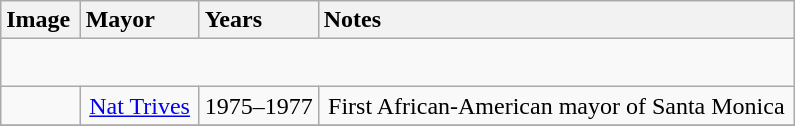<table class="wikitable" style="text-align:center">
<tr>
<th style="text-align:left; width:10%;">Image</th>
<th style="text-align:left; width:15%;">Mayor</th>
<th style="text-align:left; width:15%;">Years</th>
<th style="text-align:left; width:60%;">Notes</th>
</tr>
<tr style="height:2em">
</tr>
<tr>
<td></td>
<td><a href='#'>Nat Trives</a></td>
<td>1975–1977</td>
<td>First African-American mayor of Santa Monica</td>
</tr>
<tr>
</tr>
</table>
